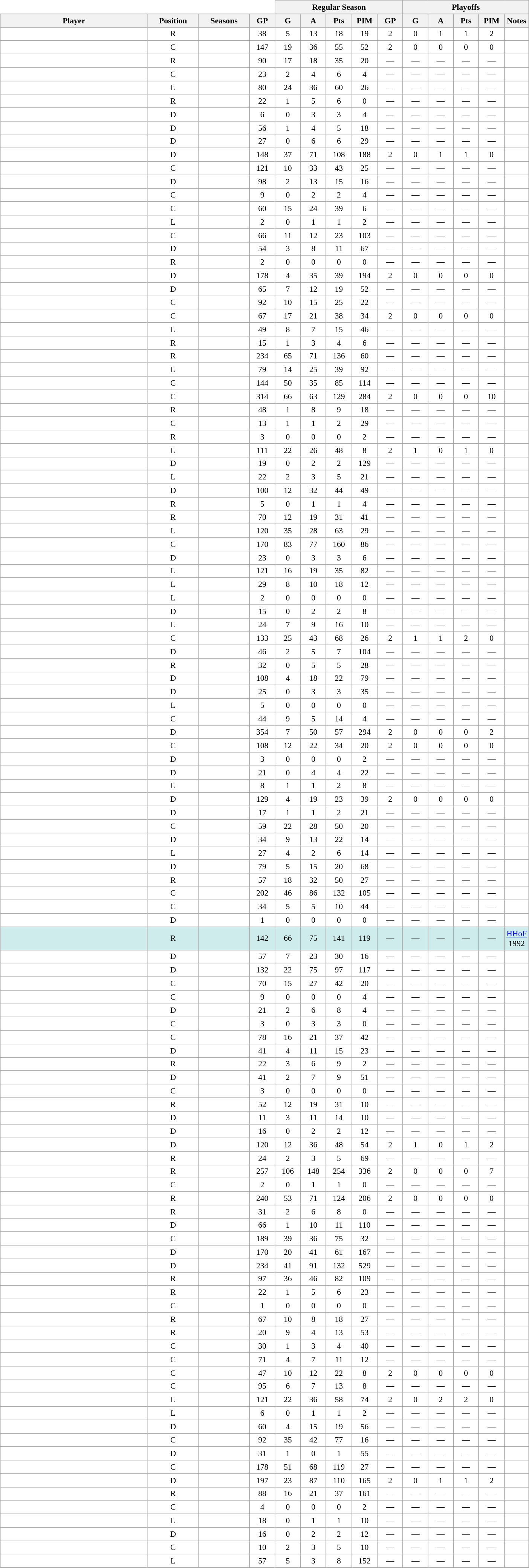<table class="wikitable sortable" style="text-align:center; border:0; background:white; width:65em; font-size:90%;">
<tr>
<th colspan=4 style="border:0; background:white;"></th>
<th colspan=5>Regular Season</th>
<th colspan=5>Playoffs</th>
</tr>
<tr>
<th style="width:30%;">Player</th>
<th style="width:10%;">Position</th>
<th style="width:10%;">Seasons</th>
<th data-sort-type="number" style="width:5%;">GP</th>
<th data-sort-type="number" style="width:5%;">G</th>
<th data-sort-type="number" style="width:5%;">A</th>
<th data-sort-type="number" style="width:5%;">Pts</th>
<th data-sort-type="number" style="width:5%;">PIM</th>
<th data-sort-type="number" style="width:5%;">GP</th>
<th data-sort-type="number" style="width:5%;">G</th>
<th data-sort-type="number" style="width:5%;">A</th>
<th data-sort-type="number" style="width:5%;">Pts</th>
<th data-sort-type="number" style="width:5%;">PIM</th>
<th style="width:5%;">Notes</th>
</tr>
<tr>
<td></td>
<td>R</td>
<td></td>
<td>38</td>
<td>5</td>
<td>13</td>
<td>18</td>
<td>19</td>
<td>2</td>
<td>0</td>
<td>1</td>
<td>1</td>
<td>2</td>
<td></td>
</tr>
<tr>
<td></td>
<td>C</td>
<td></td>
<td>147</td>
<td>19</td>
<td>36</td>
<td>55</td>
<td>52</td>
<td>2</td>
<td>0</td>
<td>0</td>
<td>0</td>
<td>0</td>
<td></td>
</tr>
<tr>
<td></td>
<td>R</td>
<td></td>
<td>90</td>
<td>17</td>
<td>18</td>
<td>35</td>
<td>20</td>
<td>—</td>
<td>—</td>
<td>—</td>
<td>—</td>
<td>—</td>
<td></td>
</tr>
<tr>
<td></td>
<td>C</td>
<td></td>
<td>23</td>
<td>2</td>
<td>4</td>
<td>6</td>
<td>4</td>
<td>—</td>
<td>—</td>
<td>—</td>
<td>—</td>
<td>—</td>
<td></td>
</tr>
<tr>
<td></td>
<td>L</td>
<td></td>
<td>80</td>
<td>24</td>
<td>36</td>
<td>60</td>
<td>26</td>
<td>—</td>
<td>—</td>
<td>—</td>
<td>—</td>
<td>—</td>
<td></td>
</tr>
<tr>
<td></td>
<td>R</td>
<td></td>
<td>22</td>
<td>1</td>
<td>5</td>
<td>6</td>
<td>0</td>
<td>—</td>
<td>—</td>
<td>—</td>
<td>—</td>
<td>—</td>
<td></td>
</tr>
<tr>
<td></td>
<td>D</td>
<td></td>
<td>6</td>
<td>0</td>
<td>3</td>
<td>3</td>
<td>4</td>
<td>—</td>
<td>—</td>
<td>—</td>
<td>—</td>
<td>—</td>
<td></td>
</tr>
<tr>
<td></td>
<td>D</td>
<td></td>
<td>56</td>
<td>1</td>
<td>4</td>
<td>5</td>
<td>18</td>
<td>—</td>
<td>—</td>
<td>—</td>
<td>—</td>
<td>—</td>
<td></td>
</tr>
<tr>
<td></td>
<td>D</td>
<td></td>
<td>27</td>
<td>0</td>
<td>6</td>
<td>6</td>
<td>29</td>
<td>—</td>
<td>—</td>
<td>—</td>
<td>—</td>
<td>—</td>
<td></td>
</tr>
<tr>
<td></td>
<td>D</td>
<td></td>
<td>148</td>
<td>37</td>
<td>71</td>
<td>108</td>
<td>188</td>
<td>2</td>
<td>0</td>
<td>1</td>
<td>1</td>
<td>0</td>
<td></td>
</tr>
<tr>
<td></td>
<td>C</td>
<td></td>
<td>121</td>
<td>10</td>
<td>33</td>
<td>43</td>
<td>25</td>
<td>—</td>
<td>—</td>
<td>—</td>
<td>—</td>
<td>—</td>
<td></td>
</tr>
<tr>
<td></td>
<td>D</td>
<td></td>
<td>98</td>
<td>2</td>
<td>13</td>
<td>15</td>
<td>16</td>
<td>—</td>
<td>—</td>
<td>—</td>
<td>—</td>
<td>—</td>
<td></td>
</tr>
<tr>
<td></td>
<td>C</td>
<td></td>
<td>9</td>
<td>0</td>
<td>2</td>
<td>2</td>
<td>4</td>
<td>—</td>
<td>—</td>
<td>—</td>
<td>—</td>
<td>—</td>
<td></td>
</tr>
<tr>
<td></td>
<td>C</td>
<td></td>
<td>60</td>
<td>15</td>
<td>24</td>
<td>39</td>
<td>6</td>
<td>—</td>
<td>—</td>
<td>—</td>
<td>—</td>
<td>—</td>
<td></td>
</tr>
<tr>
<td></td>
<td>L</td>
<td></td>
<td>2</td>
<td>0</td>
<td>1</td>
<td>1</td>
<td>2</td>
<td>—</td>
<td>—</td>
<td>—</td>
<td>—</td>
<td>—</td>
<td></td>
</tr>
<tr>
<td></td>
<td>C</td>
<td></td>
<td>66</td>
<td>11</td>
<td>12</td>
<td>23</td>
<td>103</td>
<td>—</td>
<td>—</td>
<td>—</td>
<td>—</td>
<td>—</td>
<td></td>
</tr>
<tr>
<td></td>
<td>D</td>
<td></td>
<td>54</td>
<td>3</td>
<td>8</td>
<td>11</td>
<td>67</td>
<td>—</td>
<td>—</td>
<td>—</td>
<td>—</td>
<td>—</td>
<td></td>
</tr>
<tr>
<td></td>
<td>R</td>
<td></td>
<td>2</td>
<td>0</td>
<td>0</td>
<td>0</td>
<td>0</td>
<td>—</td>
<td>—</td>
<td>—</td>
<td>—</td>
<td>—</td>
<td></td>
</tr>
<tr>
<td></td>
<td>D</td>
<td></td>
<td>178</td>
<td>4</td>
<td>35</td>
<td>39</td>
<td>194</td>
<td>2</td>
<td>0</td>
<td>0</td>
<td>0</td>
<td>0</td>
<td></td>
</tr>
<tr>
<td></td>
<td>D</td>
<td></td>
<td>65</td>
<td>7</td>
<td>12</td>
<td>19</td>
<td>52</td>
<td>—</td>
<td>—</td>
<td>—</td>
<td>—</td>
<td>—</td>
<td></td>
</tr>
<tr>
<td></td>
<td>C</td>
<td></td>
<td>92</td>
<td>10</td>
<td>15</td>
<td>25</td>
<td>22</td>
<td>—</td>
<td>—</td>
<td>—</td>
<td>—</td>
<td>—</td>
<td></td>
</tr>
<tr>
<td></td>
<td>C</td>
<td></td>
<td>67</td>
<td>17</td>
<td>21</td>
<td>38</td>
<td>34</td>
<td>2</td>
<td>0</td>
<td>0</td>
<td>0</td>
<td>0</td>
<td></td>
</tr>
<tr>
<td></td>
<td>L</td>
<td></td>
<td>49</td>
<td>8</td>
<td>7</td>
<td>15</td>
<td>46</td>
<td>—</td>
<td>—</td>
<td>—</td>
<td>—</td>
<td>—</td>
<td></td>
</tr>
<tr>
<td></td>
<td>R</td>
<td></td>
<td>15</td>
<td>1</td>
<td>3</td>
<td>4</td>
<td>6</td>
<td>—</td>
<td>—</td>
<td>—</td>
<td>—</td>
<td>—</td>
<td></td>
</tr>
<tr>
<td></td>
<td>R</td>
<td></td>
<td>234</td>
<td>65</td>
<td>71</td>
<td>136</td>
<td>60</td>
<td>—</td>
<td>—</td>
<td>—</td>
<td>—</td>
<td>—</td>
<td></td>
</tr>
<tr>
<td></td>
<td>L</td>
<td></td>
<td>79</td>
<td>14</td>
<td>25</td>
<td>39</td>
<td>92</td>
<td>—</td>
<td>—</td>
<td>—</td>
<td>—</td>
<td>—</td>
<td></td>
</tr>
<tr>
<td></td>
<td>C</td>
<td></td>
<td>144</td>
<td>50</td>
<td>35</td>
<td>85</td>
<td>114</td>
<td>—</td>
<td>—</td>
<td>—</td>
<td>—</td>
<td>—</td>
<td></td>
</tr>
<tr>
<td></td>
<td>C</td>
<td></td>
<td>314</td>
<td>66</td>
<td>63</td>
<td>129</td>
<td>284</td>
<td>2</td>
<td>0</td>
<td>0</td>
<td>0</td>
<td>10</td>
<td></td>
</tr>
<tr>
<td></td>
<td>R</td>
<td></td>
<td>48</td>
<td>1</td>
<td>8</td>
<td>9</td>
<td>18</td>
<td>—</td>
<td>—</td>
<td>—</td>
<td>—</td>
<td>—</td>
<td></td>
</tr>
<tr>
<td></td>
<td>C</td>
<td></td>
<td>13</td>
<td>1</td>
<td>1</td>
<td>2</td>
<td>29</td>
<td>—</td>
<td>—</td>
<td>—</td>
<td>—</td>
<td>—</td>
<td></td>
</tr>
<tr>
<td></td>
<td>R</td>
<td></td>
<td>3</td>
<td>0</td>
<td>0</td>
<td>0</td>
<td>2</td>
<td>—</td>
<td>—</td>
<td>—</td>
<td>—</td>
<td>—</td>
<td></td>
</tr>
<tr>
<td></td>
<td>L</td>
<td></td>
<td>111</td>
<td>22</td>
<td>26</td>
<td>48</td>
<td>8</td>
<td>2</td>
<td>1</td>
<td>0</td>
<td>1</td>
<td>0</td>
<td></td>
</tr>
<tr>
<td></td>
<td>D</td>
<td></td>
<td>19</td>
<td>0</td>
<td>2</td>
<td>2</td>
<td>129</td>
<td>—</td>
<td>—</td>
<td>—</td>
<td>—</td>
<td>—</td>
<td></td>
</tr>
<tr>
<td></td>
<td>L</td>
<td></td>
<td>22</td>
<td>2</td>
<td>3</td>
<td>5</td>
<td>21</td>
<td>—</td>
<td>—</td>
<td>—</td>
<td>—</td>
<td>—</td>
<td></td>
</tr>
<tr>
<td></td>
<td>D</td>
<td></td>
<td>100</td>
<td>12</td>
<td>32</td>
<td>44</td>
<td>49</td>
<td>—</td>
<td>—</td>
<td>—</td>
<td>—</td>
<td>—</td>
<td></td>
</tr>
<tr>
<td></td>
<td>R</td>
<td></td>
<td>5</td>
<td>0</td>
<td>1</td>
<td>1</td>
<td>4</td>
<td>—</td>
<td>—</td>
<td>—</td>
<td>—</td>
<td>—</td>
<td></td>
</tr>
<tr>
<td></td>
<td>R</td>
<td></td>
<td>70</td>
<td>12</td>
<td>19</td>
<td>31</td>
<td>41</td>
<td>—</td>
<td>—</td>
<td>—</td>
<td>—</td>
<td>—</td>
<td></td>
</tr>
<tr>
<td></td>
<td>L</td>
<td></td>
<td>120</td>
<td>35</td>
<td>28</td>
<td>63</td>
<td>29</td>
<td>—</td>
<td>—</td>
<td>—</td>
<td>—</td>
<td>—</td>
<td></td>
</tr>
<tr>
<td></td>
<td>C</td>
<td></td>
<td>170</td>
<td>83</td>
<td>77</td>
<td>160</td>
<td>86</td>
<td>—</td>
<td>—</td>
<td>—</td>
<td>—</td>
<td>—</td>
<td></td>
</tr>
<tr>
<td></td>
<td>D</td>
<td></td>
<td>23</td>
<td>0</td>
<td>3</td>
<td>3</td>
<td>6</td>
<td>—</td>
<td>—</td>
<td>—</td>
<td>—</td>
<td>—</td>
<td></td>
</tr>
<tr>
<td></td>
<td>L</td>
<td></td>
<td>121</td>
<td>16</td>
<td>19</td>
<td>35</td>
<td>82</td>
<td>—</td>
<td>—</td>
<td>—</td>
<td>—</td>
<td>—</td>
<td></td>
</tr>
<tr>
<td></td>
<td>L</td>
<td></td>
<td>29</td>
<td>8</td>
<td>10</td>
<td>18</td>
<td>12</td>
<td>—</td>
<td>—</td>
<td>—</td>
<td>—</td>
<td>—</td>
<td></td>
</tr>
<tr>
<td></td>
<td>L</td>
<td></td>
<td>2</td>
<td>0</td>
<td>0</td>
<td>0</td>
<td>0</td>
<td>—</td>
<td>—</td>
<td>—</td>
<td>—</td>
<td>—</td>
<td></td>
</tr>
<tr>
<td></td>
<td>D</td>
<td></td>
<td>15</td>
<td>0</td>
<td>2</td>
<td>2</td>
<td>8</td>
<td>—</td>
<td>—</td>
<td>—</td>
<td>—</td>
<td>—</td>
<td></td>
</tr>
<tr>
<td></td>
<td>L</td>
<td></td>
<td>24</td>
<td>7</td>
<td>9</td>
<td>16</td>
<td>10</td>
<td>—</td>
<td>—</td>
<td>—</td>
<td>—</td>
<td>—</td>
<td></td>
</tr>
<tr>
<td></td>
<td>C</td>
<td></td>
<td>133</td>
<td>25</td>
<td>43</td>
<td>68</td>
<td>26</td>
<td>2</td>
<td>1</td>
<td>1</td>
<td>2</td>
<td>0</td>
<td></td>
</tr>
<tr>
<td></td>
<td>D</td>
<td></td>
<td>46</td>
<td>2</td>
<td>5</td>
<td>7</td>
<td>104</td>
<td>—</td>
<td>—</td>
<td>—</td>
<td>—</td>
<td>—</td>
<td></td>
</tr>
<tr>
<td></td>
<td>R</td>
<td></td>
<td>32</td>
<td>0</td>
<td>5</td>
<td>5</td>
<td>28</td>
<td>—</td>
<td>—</td>
<td>—</td>
<td>—</td>
<td>—</td>
<td></td>
</tr>
<tr>
<td></td>
<td>D</td>
<td></td>
<td>108</td>
<td>4</td>
<td>18</td>
<td>22</td>
<td>79</td>
<td>—</td>
<td>—</td>
<td>—</td>
<td>—</td>
<td>—</td>
<td></td>
</tr>
<tr>
<td></td>
<td>D</td>
<td></td>
<td>25</td>
<td>0</td>
<td>3</td>
<td>3</td>
<td>35</td>
<td>—</td>
<td>—</td>
<td>—</td>
<td>—</td>
<td>—</td>
<td></td>
</tr>
<tr>
<td></td>
<td>L</td>
<td></td>
<td>5</td>
<td>0</td>
<td>0</td>
<td>0</td>
<td>0</td>
<td>—</td>
<td>—</td>
<td>—</td>
<td>—</td>
<td>—</td>
<td></td>
</tr>
<tr>
<td></td>
<td>C</td>
<td></td>
<td>44</td>
<td>9</td>
<td>5</td>
<td>14</td>
<td>4</td>
<td>—</td>
<td>—</td>
<td>—</td>
<td>—</td>
<td>—</td>
<td></td>
</tr>
<tr>
<td></td>
<td>D</td>
<td></td>
<td>354</td>
<td>7</td>
<td>50</td>
<td>57</td>
<td>294</td>
<td>2</td>
<td>0</td>
<td>0</td>
<td>0</td>
<td>2</td>
<td></td>
</tr>
<tr>
<td></td>
<td>C</td>
<td></td>
<td>108</td>
<td>12</td>
<td>22</td>
<td>34</td>
<td>20</td>
<td>2</td>
<td>0</td>
<td>0</td>
<td>0</td>
<td>0</td>
<td></td>
</tr>
<tr>
<td></td>
<td>D</td>
<td></td>
<td>3</td>
<td>0</td>
<td>0</td>
<td>0</td>
<td>2</td>
<td>—</td>
<td>—</td>
<td>—</td>
<td>—</td>
<td>—</td>
<td></td>
</tr>
<tr>
<td></td>
<td>D</td>
<td></td>
<td>21</td>
<td>0</td>
<td>4</td>
<td>4</td>
<td>22</td>
<td>—</td>
<td>—</td>
<td>—</td>
<td>—</td>
<td>—</td>
<td></td>
</tr>
<tr>
<td></td>
<td>L</td>
<td></td>
<td>8</td>
<td>1</td>
<td>1</td>
<td>2</td>
<td>8</td>
<td>—</td>
<td>—</td>
<td>—</td>
<td>—</td>
<td>—</td>
<td></td>
</tr>
<tr>
<td></td>
<td>D</td>
<td></td>
<td>129</td>
<td>4</td>
<td>19</td>
<td>23</td>
<td>39</td>
<td>2</td>
<td>0</td>
<td>0</td>
<td>0</td>
<td>0</td>
<td></td>
</tr>
<tr>
<td></td>
<td>D</td>
<td></td>
<td>17</td>
<td>1</td>
<td>1</td>
<td>2</td>
<td>21</td>
<td>—</td>
<td>—</td>
<td>—</td>
<td>—</td>
<td>—</td>
<td></td>
</tr>
<tr>
<td></td>
<td>C</td>
<td></td>
<td>59</td>
<td>22</td>
<td>28</td>
<td>50</td>
<td>20</td>
<td>—</td>
<td>—</td>
<td>—</td>
<td>—</td>
<td>—</td>
<td></td>
</tr>
<tr>
<td></td>
<td>D</td>
<td></td>
<td>34</td>
<td>9</td>
<td>13</td>
<td>22</td>
<td>14</td>
<td>—</td>
<td>—</td>
<td>—</td>
<td>—</td>
<td>—</td>
<td></td>
</tr>
<tr>
<td></td>
<td>L</td>
<td></td>
<td>27</td>
<td>4</td>
<td>2</td>
<td>6</td>
<td>14</td>
<td>—</td>
<td>—</td>
<td>—</td>
<td>—</td>
<td>—</td>
<td></td>
</tr>
<tr>
<td></td>
<td>D</td>
<td></td>
<td>79</td>
<td>5</td>
<td>15</td>
<td>20</td>
<td>68</td>
<td>—</td>
<td>—</td>
<td>—</td>
<td>—</td>
<td>—</td>
<td></td>
</tr>
<tr>
<td></td>
<td>R</td>
<td></td>
<td>57</td>
<td>18</td>
<td>32</td>
<td>50</td>
<td>27</td>
<td>—</td>
<td>—</td>
<td>—</td>
<td>—</td>
<td>—</td>
<td></td>
</tr>
<tr>
<td></td>
<td>C</td>
<td></td>
<td>202</td>
<td>46</td>
<td>86</td>
<td>132</td>
<td>105</td>
<td>—</td>
<td>—</td>
<td>—</td>
<td>—</td>
<td>—</td>
<td></td>
</tr>
<tr>
<td></td>
<td>C</td>
<td></td>
<td>34</td>
<td>5</td>
<td>5</td>
<td>10</td>
<td>44</td>
<td>—</td>
<td>—</td>
<td>—</td>
<td>—</td>
<td>—</td>
<td></td>
</tr>
<tr>
<td></td>
<td>D</td>
<td></td>
<td>1</td>
<td>0</td>
<td>0</td>
<td>0</td>
<td>0</td>
<td>—</td>
<td>—</td>
<td>—</td>
<td>—</td>
<td>—</td>
<td></td>
</tr>
<tr style="background:#CFECEC;">
<td></td>
<td>R</td>
<td></td>
<td>142</td>
<td>66</td>
<td>75</td>
<td>141</td>
<td>119</td>
<td>—</td>
<td>—</td>
<td>—</td>
<td>—</td>
<td>—</td>
<td><a href='#'>HHoF</a><br>1992</td>
</tr>
<tr>
<td></td>
<td>D</td>
<td></td>
<td>57</td>
<td>7</td>
<td>23</td>
<td>30</td>
<td>16</td>
<td>—</td>
<td>—</td>
<td>—</td>
<td>—</td>
<td>—</td>
<td></td>
</tr>
<tr>
<td></td>
<td>D</td>
<td></td>
<td>132</td>
<td>22</td>
<td>75</td>
<td>97</td>
<td>117</td>
<td>—</td>
<td>—</td>
<td>—</td>
<td>—</td>
<td>—</td>
<td></td>
</tr>
<tr>
<td></td>
<td>C</td>
<td></td>
<td>70</td>
<td>15</td>
<td>27</td>
<td>42</td>
<td>20</td>
<td>—</td>
<td>—</td>
<td>—</td>
<td>—</td>
<td>—</td>
<td></td>
</tr>
<tr>
<td></td>
<td>C</td>
<td></td>
<td>9</td>
<td>0</td>
<td>0</td>
<td>0</td>
<td>4</td>
<td>—</td>
<td>—</td>
<td>—</td>
<td>—</td>
<td>—</td>
<td></td>
</tr>
<tr>
<td></td>
<td>D</td>
<td></td>
<td>21</td>
<td>2</td>
<td>6</td>
<td>8</td>
<td>4</td>
<td>—</td>
<td>—</td>
<td>—</td>
<td>—</td>
<td>—</td>
<td></td>
</tr>
<tr>
<td></td>
<td>C</td>
<td></td>
<td>3</td>
<td>0</td>
<td>3</td>
<td>3</td>
<td>0</td>
<td>—</td>
<td>—</td>
<td>—</td>
<td>—</td>
<td>—</td>
<td></td>
</tr>
<tr>
<td></td>
<td>C</td>
<td></td>
<td>78</td>
<td>16</td>
<td>21</td>
<td>37</td>
<td>42</td>
<td>—</td>
<td>—</td>
<td>—</td>
<td>—</td>
<td>—</td>
<td></td>
</tr>
<tr>
<td></td>
<td>D</td>
<td></td>
<td>41</td>
<td>4</td>
<td>11</td>
<td>15</td>
<td>23</td>
<td>—</td>
<td>—</td>
<td>—</td>
<td>—</td>
<td>—</td>
<td></td>
</tr>
<tr>
<td></td>
<td>R</td>
<td></td>
<td>22</td>
<td>3</td>
<td>6</td>
<td>9</td>
<td>2</td>
<td>—</td>
<td>—</td>
<td>—</td>
<td>—</td>
<td>—</td>
<td></td>
</tr>
<tr>
<td></td>
<td>D</td>
<td></td>
<td>41</td>
<td>2</td>
<td>7</td>
<td>9</td>
<td>51</td>
<td>—</td>
<td>—</td>
<td>—</td>
<td>—</td>
<td>—</td>
<td></td>
</tr>
<tr>
<td></td>
<td>C</td>
<td></td>
<td>3</td>
<td>0</td>
<td>0</td>
<td>0</td>
<td>0</td>
<td>—</td>
<td>—</td>
<td>—</td>
<td>—</td>
<td>—</td>
<td></td>
</tr>
<tr>
<td></td>
<td>R</td>
<td></td>
<td>52</td>
<td>12</td>
<td>19</td>
<td>31</td>
<td>10</td>
<td>—</td>
<td>—</td>
<td>—</td>
<td>—</td>
<td>—</td>
<td></td>
</tr>
<tr>
<td></td>
<td>D</td>
<td></td>
<td>11</td>
<td>3</td>
<td>11</td>
<td>14</td>
<td>10</td>
<td>—</td>
<td>—</td>
<td>—</td>
<td>—</td>
<td>—</td>
<td></td>
</tr>
<tr>
<td></td>
<td>D</td>
<td></td>
<td>16</td>
<td>0</td>
<td>2</td>
<td>2</td>
<td>12</td>
<td>—</td>
<td>—</td>
<td>—</td>
<td>—</td>
<td>—</td>
<td></td>
</tr>
<tr>
<td></td>
<td>D</td>
<td></td>
<td>120</td>
<td>12</td>
<td>36</td>
<td>48</td>
<td>54</td>
<td>2</td>
<td>1</td>
<td>0</td>
<td>1</td>
<td>2</td>
<td></td>
</tr>
<tr>
<td></td>
<td>R</td>
<td></td>
<td>24</td>
<td>2</td>
<td>3</td>
<td>5</td>
<td>69</td>
<td>—</td>
<td>—</td>
<td>—</td>
<td>—</td>
<td>—</td>
<td></td>
</tr>
<tr>
<td></td>
<td>R</td>
<td></td>
<td>257</td>
<td>106</td>
<td>148</td>
<td>254</td>
<td>336</td>
<td>2</td>
<td>0</td>
<td>0</td>
<td>0</td>
<td>7</td>
<td></td>
</tr>
<tr>
<td></td>
<td>C</td>
<td></td>
<td>2</td>
<td>0</td>
<td>1</td>
<td>1</td>
<td>0</td>
<td>—</td>
<td>—</td>
<td>—</td>
<td>—</td>
<td>—</td>
<td></td>
</tr>
<tr>
<td></td>
<td>R</td>
<td></td>
<td>240</td>
<td>53</td>
<td>71</td>
<td>124</td>
<td>206</td>
<td>2</td>
<td>0</td>
<td>0</td>
<td>0</td>
<td>0</td>
<td></td>
</tr>
<tr>
<td></td>
<td>R</td>
<td></td>
<td>31</td>
<td>2</td>
<td>6</td>
<td>8</td>
<td>0</td>
<td>—</td>
<td>—</td>
<td>—</td>
<td>—</td>
<td>—</td>
<td></td>
</tr>
<tr>
<td></td>
<td>D</td>
<td></td>
<td>66</td>
<td>1</td>
<td>10</td>
<td>11</td>
<td>110</td>
<td>—</td>
<td>—</td>
<td>—</td>
<td>—</td>
<td>—</td>
<td></td>
</tr>
<tr>
<td></td>
<td>C</td>
<td></td>
<td>189</td>
<td>39</td>
<td>36</td>
<td>75</td>
<td>32</td>
<td>—</td>
<td>—</td>
<td>—</td>
<td>—</td>
<td>—</td>
<td></td>
</tr>
<tr>
<td></td>
<td>D</td>
<td></td>
<td>170</td>
<td>20</td>
<td>41</td>
<td>61</td>
<td>167</td>
<td>—</td>
<td>—</td>
<td>—</td>
<td>—</td>
<td>—</td>
<td></td>
</tr>
<tr>
<td></td>
<td>D</td>
<td></td>
<td>234</td>
<td>41</td>
<td>91</td>
<td>132</td>
<td>529</td>
<td>—</td>
<td>—</td>
<td>—</td>
<td>—</td>
<td>—</td>
<td></td>
</tr>
<tr>
<td></td>
<td>R</td>
<td></td>
<td>97</td>
<td>36</td>
<td>46</td>
<td>82</td>
<td>109</td>
<td>—</td>
<td>—</td>
<td>—</td>
<td>—</td>
<td>—</td>
<td></td>
</tr>
<tr>
<td></td>
<td>R</td>
<td></td>
<td>22</td>
<td>1</td>
<td>5</td>
<td>6</td>
<td>23</td>
<td>—</td>
<td>—</td>
<td>—</td>
<td>—</td>
<td>—</td>
<td></td>
</tr>
<tr>
<td></td>
<td>C</td>
<td></td>
<td>1</td>
<td>0</td>
<td>0</td>
<td>0</td>
<td>0</td>
<td>—</td>
<td>—</td>
<td>—</td>
<td>—</td>
<td>—</td>
<td></td>
</tr>
<tr>
<td></td>
<td>R</td>
<td></td>
<td>67</td>
<td>10</td>
<td>8</td>
<td>18</td>
<td>27</td>
<td>—</td>
<td>—</td>
<td>—</td>
<td>—</td>
<td>—</td>
<td></td>
</tr>
<tr>
<td></td>
<td>R</td>
<td></td>
<td>20</td>
<td>9</td>
<td>4</td>
<td>13</td>
<td>53</td>
<td>—</td>
<td>—</td>
<td>—</td>
<td>—</td>
<td>—</td>
<td></td>
</tr>
<tr>
<td></td>
<td>C</td>
<td></td>
<td>30</td>
<td>1</td>
<td>3</td>
<td>4</td>
<td>40</td>
<td>—</td>
<td>—</td>
<td>—</td>
<td>—</td>
<td>—</td>
<td></td>
</tr>
<tr>
<td></td>
<td>C</td>
<td></td>
<td>71</td>
<td>4</td>
<td>7</td>
<td>11</td>
<td>12</td>
<td>—</td>
<td>—</td>
<td>—</td>
<td>—</td>
<td>—</td>
<td></td>
</tr>
<tr>
<td></td>
<td>C</td>
<td></td>
<td>47</td>
<td>10</td>
<td>12</td>
<td>22</td>
<td>8</td>
<td>2</td>
<td>0</td>
<td>0</td>
<td>0</td>
<td>0</td>
<td></td>
</tr>
<tr>
<td></td>
<td>C</td>
<td></td>
<td>95</td>
<td>6</td>
<td>7</td>
<td>13</td>
<td>8</td>
<td>—</td>
<td>—</td>
<td>—</td>
<td>—</td>
<td>—</td>
<td></td>
</tr>
<tr>
<td></td>
<td>L</td>
<td></td>
<td>121</td>
<td>22</td>
<td>36</td>
<td>58</td>
<td>74</td>
<td>2</td>
<td>0</td>
<td>2</td>
<td>2</td>
<td>0</td>
<td></td>
</tr>
<tr>
<td></td>
<td>L</td>
<td></td>
<td>6</td>
<td>0</td>
<td>1</td>
<td>1</td>
<td>2</td>
<td>—</td>
<td>—</td>
<td>—</td>
<td>—</td>
<td>—</td>
<td></td>
</tr>
<tr>
<td></td>
<td>D</td>
<td></td>
<td>60</td>
<td>4</td>
<td>15</td>
<td>19</td>
<td>56</td>
<td>—</td>
<td>—</td>
<td>—</td>
<td>—</td>
<td>—</td>
<td></td>
</tr>
<tr>
<td></td>
<td>C</td>
<td></td>
<td>92</td>
<td>35</td>
<td>42</td>
<td>77</td>
<td>16</td>
<td>—</td>
<td>—</td>
<td>—</td>
<td>—</td>
<td>—</td>
<td></td>
</tr>
<tr>
<td></td>
<td>D</td>
<td></td>
<td>31</td>
<td>1</td>
<td>0</td>
<td>1</td>
<td>55</td>
<td>—</td>
<td>—</td>
<td>—</td>
<td>—</td>
<td>—</td>
<td></td>
</tr>
<tr>
<td></td>
<td>C</td>
<td></td>
<td>178</td>
<td>51</td>
<td>68</td>
<td>119</td>
<td>27</td>
<td>—</td>
<td>—</td>
<td>—</td>
<td>—</td>
<td>—</td>
<td></td>
</tr>
<tr>
<td></td>
<td>D</td>
<td></td>
<td>197</td>
<td>23</td>
<td>87</td>
<td>110</td>
<td>165</td>
<td>2</td>
<td>0</td>
<td>1</td>
<td>1</td>
<td>2</td>
<td></td>
</tr>
<tr>
<td></td>
<td>R</td>
<td></td>
<td>88</td>
<td>16</td>
<td>21</td>
<td>37</td>
<td>161</td>
<td>—</td>
<td>—</td>
<td>—</td>
<td>—</td>
<td>—</td>
<td></td>
</tr>
<tr>
<td></td>
<td>C</td>
<td></td>
<td>4</td>
<td>0</td>
<td>0</td>
<td>0</td>
<td>2</td>
<td>—</td>
<td>—</td>
<td>—</td>
<td>—</td>
<td>—</td>
<td></td>
</tr>
<tr>
<td></td>
<td>L</td>
<td></td>
<td>18</td>
<td>0</td>
<td>1</td>
<td>1</td>
<td>10</td>
<td>—</td>
<td>—</td>
<td>—</td>
<td>—</td>
<td>—</td>
<td></td>
</tr>
<tr>
<td></td>
<td>D</td>
<td></td>
<td>16</td>
<td>0</td>
<td>2</td>
<td>2</td>
<td>12</td>
<td>—</td>
<td>—</td>
<td>—</td>
<td>—</td>
<td>—</td>
<td></td>
</tr>
<tr>
<td></td>
<td>C</td>
<td></td>
<td>10</td>
<td>2</td>
<td>3</td>
<td>5</td>
<td>10</td>
<td>—</td>
<td>—</td>
<td>—</td>
<td>—</td>
<td>—</td>
<td></td>
</tr>
<tr>
<td></td>
<td>L</td>
<td></td>
<td>57</td>
<td>5</td>
<td>3</td>
<td>8</td>
<td>152</td>
<td>—</td>
<td>—</td>
<td>—</td>
<td>—</td>
<td>—</td>
<td></td>
</tr>
</table>
